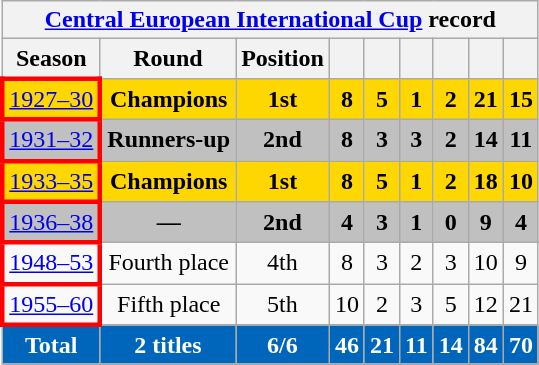<table class="wikitable" style="text-align:center">
<tr>
<th colspan=10><a href='#'>Central European International Cup</a> record</th>
</tr>
<tr>
<th>Season</th>
<th>Round</th>
<th>Position</th>
<th></th>
<th></th>
<th></th>
<th></th>
<th></th>
<th></th>
</tr>
<tr style="background:gold">
<td style="border:3px solid red"> <a href='#'>1927–30</a></td>
<td><strong>Champions</strong></td>
<td><strong>1st</strong></td>
<td><strong>8</strong></td>
<td><strong>5</strong></td>
<td><strong>1</strong></td>
<td><strong>2</strong></td>
<td><strong>21</strong></td>
<td><strong>15</strong></td>
</tr>
<tr style="background:silver">
<td style="border:3px solid red"> <a href='#'>1931–32</a></td>
<td><strong>Runners-up</strong></td>
<td><strong>2nd</strong></td>
<td><strong>8</strong></td>
<td><strong>3</strong></td>
<td><strong>3</strong></td>
<td><strong>2</strong></td>
<td><strong>14</strong></td>
<td><strong>11</strong></td>
</tr>
<tr style="background:gold">
<td style="border:3px solid red"> <a href='#'>1933–35</a></td>
<td><strong>Champions</strong></td>
<td><strong>1st</strong></td>
<td><strong>8</strong></td>
<td><strong>5</strong></td>
<td><strong>1</strong></td>
<td><strong>2</strong></td>
<td><strong>18</strong></td>
<td><strong>10</strong></td>
</tr>
<tr style="background:silver">
<td style="border:3px solid red"> <a href='#'>1936–38</a></td>
<td><strong>—</strong></td>
<td><strong>2nd</strong></td>
<td><strong>4</strong></td>
<td><strong>3</strong></td>
<td><strong>1</strong></td>
<td><strong>0</strong></td>
<td><strong>9</strong></td>
<td><strong>4</strong></td>
</tr>
<tr>
<td style="border:3px solid red"> <a href='#'>1948–53</a></td>
<td>Fourth place</td>
<td>4th</td>
<td>8</td>
<td>3</td>
<td>2</td>
<td>3</td>
<td>10</td>
<td>9</td>
</tr>
<tr>
<td style="border:3px solid red"> <a href='#'>1955–60</a></td>
<td>Fifth place</td>
<td>5th</td>
<td>10</td>
<td>2</td>
<td>3</td>
<td>5</td>
<td>12</td>
<td>21</td>
</tr>
<tr style="color:white">
<th style="background:#0066bc">Total</th>
<th style="background:#0066bc">2 titles</th>
<th style="background:#0066bc">6/6</th>
<th style="background:#0066bc">46</th>
<th style="background:#0066bc">21</th>
<th style="background:#0066bc">11</th>
<th style="background:#0066bc">14</th>
<th style="background:#0066bc">84</th>
<th style="background:#0066bc">70</th>
</tr>
</table>
